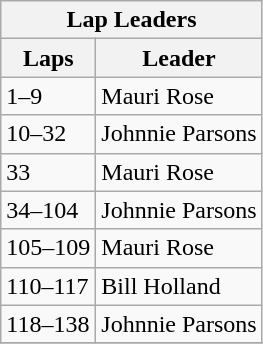<table class="wikitable">
<tr>
<th colspan=2>Lap Leaders</th>
</tr>
<tr>
<th>Laps</th>
<th>Leader</th>
</tr>
<tr>
<td>1–9</td>
<td>Mauri Rose</td>
</tr>
<tr>
<td>10–32</td>
<td>Johnnie Parsons</td>
</tr>
<tr>
<td>33</td>
<td>Mauri Rose</td>
</tr>
<tr>
<td>34–104</td>
<td>Johnnie Parsons</td>
</tr>
<tr>
<td>105–109</td>
<td>Mauri Rose</td>
</tr>
<tr>
<td>110–117</td>
<td>Bill Holland</td>
</tr>
<tr>
<td>118–138</td>
<td>Johnnie Parsons</td>
</tr>
<tr>
</tr>
</table>
